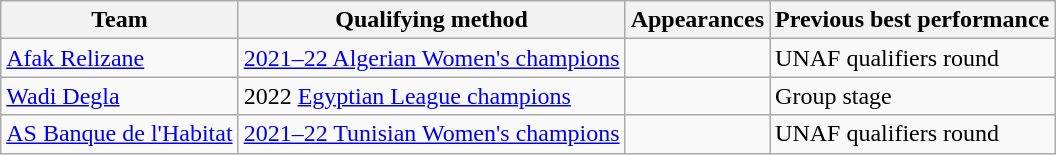<table class="wikitable sortable" style="text-align: left;">
<tr>
<th>Team</th>
<th>Qualifying method</th>
<th>Appearances</th>
<th>Previous best performance</th>
</tr>
<tr>
<td> <a href='#'>Afak Relizane</a></td>
<td><a href='#'>2021–22 Algerian Women's champions</a></td>
<td></td>
<td>UNAF qualifiers round</td>
</tr>
<tr>
<td> <a href='#'>Wadi Degla</a></td>
<td>2022 <a href='#'>Egyptian League champions</a></td>
<td></td>
<td>Group stage</td>
</tr>
<tr>
<td> <a href='#'>AS Banque de l'Habitat</a></td>
<td><a href='#'>2021–22 Tunisian Women's champions</a></td>
<td></td>
<td>UNAF qualifiers round</td>
</tr>
</table>
